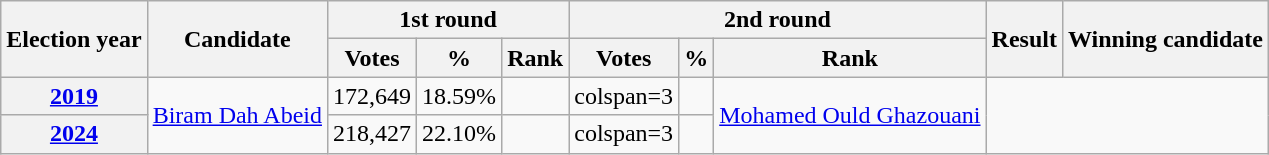<table class="wikitable" style="text-align:center;">
<tr>
<th rowspan=2>Election year</th>
<th rowspan=2>Candidate</th>
<th colspan=3>1st round</th>
<th colspan=3>2nd round</th>
<th rowspan=2>Result</th>
<th rowspan=2>Winning candidate</th>
</tr>
<tr>
<th>Votes</th>
<th>%</th>
<th>Rank</th>
<th>Votes</th>
<th>%</th>
<th>Rank</th>
</tr>
<tr>
<th><a href='#'>2019</a></th>
<td rowspan="2"><a href='#'>Biram Dah Abeid</a></td>
<td>172,649</td>
<td>18.59%</td>
<td></td>
<td>colspan=3 </td>
<td></td>
<td rowspan=2><a href='#'>Mohamed Ould Ghazouani</a></td>
</tr>
<tr>
<th><a href='#'>2024</a></th>
<td>218,427</td>
<td>22.10%</td>
<td></td>
<td>colspan=3 </td>
<td></td>
</tr>
</table>
